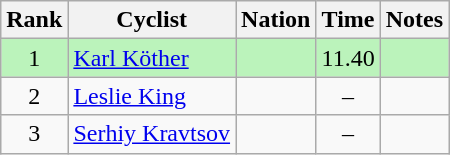<table class="wikitable sortable" style="text-align:center">
<tr>
<th>Rank</th>
<th>Cyclist</th>
<th>Nation</th>
<th>Time</th>
<th>Notes</th>
</tr>
<tr bgcolor=bbf3bb>
<td>1</td>
<td align=left data-sort-value="Köther, Karl"><a href='#'>Karl Köther</a></td>
<td align=left></td>
<td>11.40</td>
<td></td>
</tr>
<tr>
<td>2</td>
<td align=left data-sort-value="King, Leslie"><a href='#'>Leslie King</a></td>
<td align=left></td>
<td>–</td>
<td></td>
</tr>
<tr>
<td>3</td>
<td align=left data-sort-value="Kravtsov, Sergey"><a href='#'>Serhiy Kravtsov</a></td>
<td align=left></td>
<td>–</td>
<td></td>
</tr>
</table>
